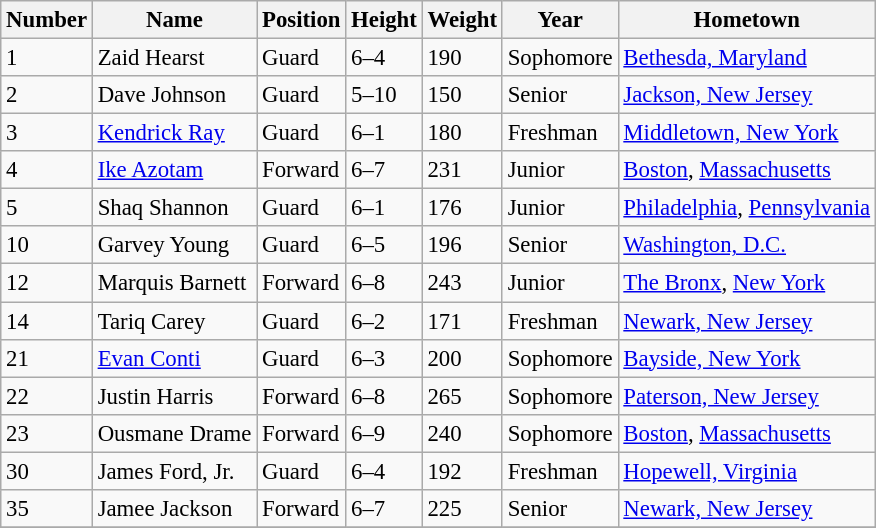<table class="wikitable" style="font-size: 95%;">
<tr>
<th>Number</th>
<th>Name</th>
<th>Position</th>
<th>Height</th>
<th>Weight</th>
<th>Year</th>
<th>Hometown</th>
</tr>
<tr>
<td>1</td>
<td>Zaid Hearst</td>
<td>Guard</td>
<td>6–4</td>
<td>190</td>
<td>Sophomore</td>
<td><a href='#'>Bethesda, Maryland</a></td>
</tr>
<tr>
<td>2</td>
<td>Dave Johnson</td>
<td>Guard</td>
<td>5–10</td>
<td>150</td>
<td>Senior</td>
<td><a href='#'>Jackson, New Jersey</a></td>
</tr>
<tr>
<td>3</td>
<td><a href='#'>Kendrick Ray</a></td>
<td>Guard</td>
<td>6–1</td>
<td>180</td>
<td>Freshman</td>
<td><a href='#'>Middletown, New York</a></td>
</tr>
<tr>
<td>4</td>
<td><a href='#'>Ike Azotam</a></td>
<td>Forward</td>
<td>6–7</td>
<td>231</td>
<td>Junior</td>
<td><a href='#'>Boston</a>, <a href='#'>Massachusetts</a></td>
</tr>
<tr>
<td>5</td>
<td>Shaq Shannon</td>
<td>Guard</td>
<td>6–1</td>
<td>176</td>
<td>Junior</td>
<td><a href='#'>Philadelphia</a>, <a href='#'>Pennsylvania</a></td>
</tr>
<tr>
<td>10</td>
<td>Garvey Young</td>
<td>Guard</td>
<td>6–5</td>
<td>196</td>
<td>Senior</td>
<td><a href='#'>Washington, D.C.</a></td>
</tr>
<tr>
<td>12</td>
<td>Marquis Barnett</td>
<td>Forward</td>
<td>6–8</td>
<td>243</td>
<td>Junior</td>
<td><a href='#'>The Bronx</a>, <a href='#'>New York</a></td>
</tr>
<tr>
<td>14</td>
<td>Tariq Carey</td>
<td>Guard</td>
<td>6–2</td>
<td>171</td>
<td>Freshman</td>
<td><a href='#'>Newark, New Jersey</a></td>
</tr>
<tr>
<td>21</td>
<td><a href='#'>Evan Conti</a></td>
<td>Guard</td>
<td>6–3</td>
<td>200</td>
<td>Sophomore</td>
<td><a href='#'>Bayside, New York</a></td>
</tr>
<tr>
<td>22</td>
<td>Justin Harris</td>
<td>Forward</td>
<td>6–8</td>
<td>265</td>
<td>Sophomore</td>
<td><a href='#'>Paterson, New Jersey</a></td>
</tr>
<tr>
<td>23</td>
<td>Ousmane Drame</td>
<td>Forward</td>
<td>6–9</td>
<td>240</td>
<td>Sophomore</td>
<td><a href='#'>Boston</a>, <a href='#'>Massachusetts</a></td>
</tr>
<tr>
<td>30</td>
<td>James Ford, Jr.</td>
<td>Guard</td>
<td>6–4</td>
<td>192</td>
<td>Freshman</td>
<td><a href='#'>Hopewell, Virginia</a></td>
</tr>
<tr>
<td>35</td>
<td>Jamee Jackson</td>
<td>Forward</td>
<td>6–7</td>
<td>225</td>
<td>Senior</td>
<td><a href='#'>Newark, New Jersey</a></td>
</tr>
<tr>
</tr>
</table>
